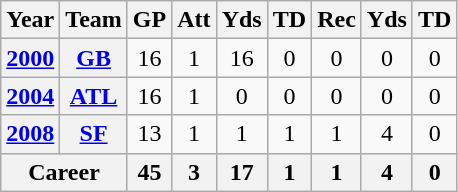<table class="wikitable" style="text-align: center;">
<tr>
<th>Year</th>
<th>Team</th>
<th>GP</th>
<th>Att</th>
<th>Yds</th>
<th>TD</th>
<th>Rec</th>
<th>Yds</th>
<th>TD</th>
</tr>
<tr>
<th><a href='#'>2000</a></th>
<th><a href='#'>GB</a></th>
<td>16</td>
<td>1</td>
<td>16</td>
<td>0</td>
<td>0</td>
<td>0</td>
<td>0</td>
</tr>
<tr>
<th><a href='#'>2004</a></th>
<th><a href='#'>ATL</a></th>
<td>16</td>
<td>1</td>
<td>0</td>
<td>0</td>
<td>0</td>
<td>0</td>
<td>0</td>
</tr>
<tr>
<th><a href='#'>2008</a></th>
<th><a href='#'>SF</a></th>
<td>13</td>
<td>1</td>
<td>1</td>
<td>1</td>
<td>1</td>
<td>4</td>
<td>0</td>
</tr>
<tr>
<th colspan="2">Career</th>
<th>45</th>
<th>3</th>
<th>17</th>
<th>1</th>
<th>1</th>
<th>4</th>
<th>0</th>
</tr>
</table>
